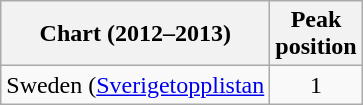<table class="wikitable">
<tr>
<th>Chart (2012–2013)</th>
<th>Peak<br>position</th>
</tr>
<tr>
<td>Sweden (<a href='#'>Sverigetopplistan</a></td>
<td align="center">1</td>
</tr>
</table>
